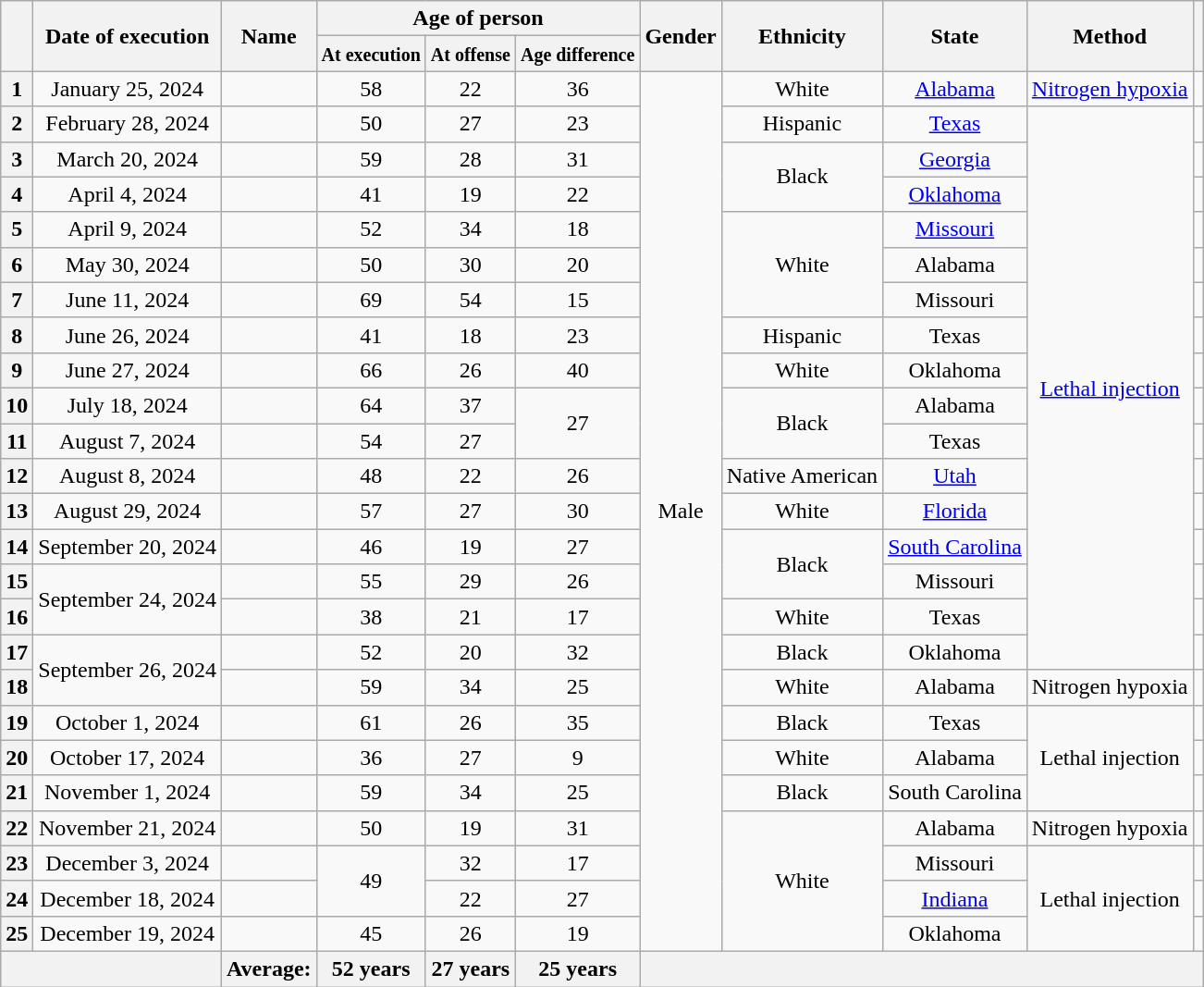<table class="wikitable sortable" style="text-align:center;">
<tr>
<th scope="col" rowspan="2"></th>
<th scope="col" rowspan="2" data-sort-type="date">Date of execution</th>
<th scope="col" rowspan="2">Name</th>
<th scope="col" colspan="3">Age of person</th>
<th scope="col" rowspan="2">Gender</th>
<th scope="col" rowspan="2">Ethnicity</th>
<th scope="col" rowspan="2">State</th>
<th scope="col" rowspan="2">Method</th>
<th scope="col" rowspan="2"></th>
</tr>
<tr>
<th scope="col"><small>At execution</small></th>
<th scope="col"><small>At offense</small></th>
<th scope="col"><small>Age difference</small></th>
</tr>
<tr>
<th scope="row">1</th>
<td>January 25, 2024</td>
<td></td>
<td>58 </td>
<td>22 </td>
<td>36</td>
<td rowspan="25">Male</td>
<td>White</td>
<td><a href='#'>Alabama</a></td>
<td><a href='#'>Nitrogen hypoxia</a></td>
<td></td>
</tr>
<tr>
<th scope="row">2</th>
<td>February 28, 2024</td>
<td></td>
<td>50 </td>
<td>27 </td>
<td>23</td>
<td>Hispanic</td>
<td><a href='#'>Texas</a></td>
<td rowspan="16"><a href='#'>Lethal injection</a></td>
<td></td>
</tr>
<tr>
<th scope="row">3</th>
<td>March 20, 2024</td>
<td></td>
<td>59 </td>
<td>28 </td>
<td>31</td>
<td rowspan="2">Black</td>
<td><a href='#'>Georgia</a></td>
<td></td>
</tr>
<tr>
<th scope="row">4</th>
<td>April 4, 2024</td>
<td></td>
<td>41 </td>
<td>19 </td>
<td>22</td>
<td><a href='#'>Oklahoma</a></td>
<td></td>
</tr>
<tr>
<th scope="row">5</th>
<td>April 9, 2024</td>
<td></td>
<td>52 </td>
<td>34 </td>
<td>18</td>
<td rowspan="3">White</td>
<td><a href='#'>Missouri</a></td>
<td></td>
</tr>
<tr>
<th scope="row">6</th>
<td>May 30, 2024</td>
<td></td>
<td>50 </td>
<td>30 </td>
<td>20</td>
<td>Alabama</td>
<td></td>
</tr>
<tr>
<th scope="row">7</th>
<td>June 11, 2024</td>
<td></td>
<td>69 </td>
<td>54 </td>
<td>15</td>
<td>Missouri</td>
<td></td>
</tr>
<tr>
<th scope="row">8</th>
<td>June 26, 2024</td>
<td></td>
<td>41 </td>
<td>18 </td>
<td>23</td>
<td>Hispanic</td>
<td>Texas</td>
<td></td>
</tr>
<tr>
<th scope="row">9</th>
<td>June 27, 2024</td>
<td></td>
<td>66 </td>
<td>26 </td>
<td>40</td>
<td>White</td>
<td>Oklahoma</td>
<td></td>
</tr>
<tr>
<th scope="row">10</th>
<td>July 18, 2024</td>
<td></td>
<td>64 </td>
<td>37 </td>
<td rowspan="2">27</td>
<td rowspan="2">Black</td>
<td>Alabama</td>
<td></td>
</tr>
<tr>
<th scope="row">11</th>
<td>August 7, 2024</td>
<td></td>
<td>54 </td>
<td>27 </td>
<td>Texas</td>
<td></td>
</tr>
<tr>
<th scope="row">12</th>
<td>August 8, 2024</td>
<td></td>
<td>48 </td>
<td>22 </td>
<td>26</td>
<td>Native American</td>
<td><a href='#'>Utah</a></td>
<td></td>
</tr>
<tr>
<th scope="row">13</th>
<td>August 29, 2024</td>
<td></td>
<td>57 </td>
<td>27 </td>
<td>30</td>
<td>White</td>
<td><a href='#'>Florida</a></td>
<td></td>
</tr>
<tr>
<th scope="row">14</th>
<td>September 20, 2024</td>
<td></td>
<td>46 </td>
<td>19 </td>
<td>27</td>
<td rowspan="2">Black</td>
<td><a href='#'>South Carolina</a></td>
<td></td>
</tr>
<tr>
<th scope="row">15</th>
<td rowspan="2">September 24, 2024</td>
<td></td>
<td>55 </td>
<td>29 </td>
<td>26</td>
<td>Missouri</td>
<td></td>
</tr>
<tr>
<th scope="row">16</th>
<td></td>
<td>38 </td>
<td>21 </td>
<td>17</td>
<td>White</td>
<td>Texas</td>
<td></td>
</tr>
<tr>
<th scope="row">17</th>
<td rowspan="2">September 26, 2024</td>
<td></td>
<td>52 </td>
<td>20 </td>
<td>32</td>
<td>Black</td>
<td>Oklahoma</td>
<td></td>
</tr>
<tr>
<th scope="row">18</th>
<td></td>
<td>59 </td>
<td>34 </td>
<td>25</td>
<td>White</td>
<td>Alabama</td>
<td>Nitrogen hypoxia</td>
<td></td>
</tr>
<tr>
<th scope="row">19</th>
<td>October 1, 2024</td>
<td></td>
<td>61 </td>
<td>26 </td>
<td>35</td>
<td>Black</td>
<td>Texas</td>
<td rowspan="3">Lethal injection</td>
<td></td>
</tr>
<tr>
<th scope="row">20</th>
<td>October 17, 2024</td>
<td></td>
<td>36 </td>
<td>27 </td>
<td>9</td>
<td>White</td>
<td>Alabama</td>
<td></td>
</tr>
<tr>
<th scope="row">21</th>
<td>November 1, 2024</td>
<td></td>
<td>59 </td>
<td>34 </td>
<td>25</td>
<td>Black</td>
<td>South Carolina</td>
<td></td>
</tr>
<tr>
<th scope="row">22</th>
<td>November 21, 2024</td>
<td></td>
<td>50 </td>
<td>19 </td>
<td>31</td>
<td rowspan="4">White</td>
<td>Alabama</td>
<td>Nitrogen hypoxia</td>
<td></td>
</tr>
<tr>
<th scope="row">23</th>
<td>December 3, 2024</td>
<td></td>
<td rowspan="2">49 </td>
<td>32 </td>
<td>17</td>
<td>Missouri</td>
<td rowspan="3">Lethal injection</td>
<td></td>
</tr>
<tr>
<th scope="row">24</th>
<td>December 18, 2024</td>
<td></td>
<td>22  </td>
<td>27</td>
<td><a href='#'>Indiana</a></td>
<td></td>
</tr>
<tr>
<th scope="row">25</th>
<td>December 19, 2024</td>
<td></td>
<td>45 </td>
<td>26 </td>
<td>19</td>
<td>Oklahoma</td>
<td></td>
</tr>
<tr class="sortbottom">
<th colspan="2"></th>
<th>Average:</th>
<th>52 years</th>
<th>27 years</th>
<th>25 years</th>
<th colspan="5"></th>
</tr>
</table>
